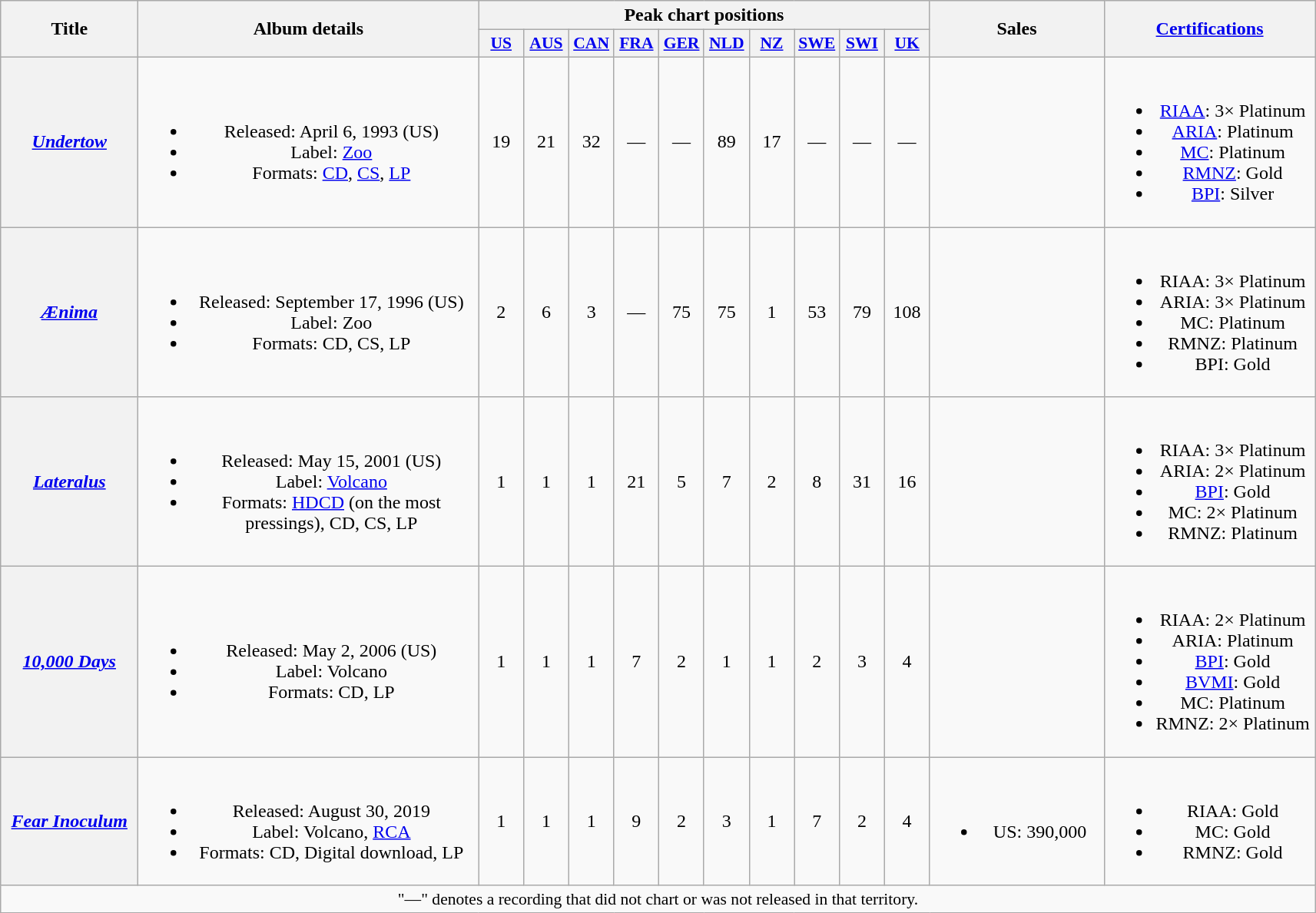<table class="wikitable plainrowheaders" style="text-align:center;">
<tr>
<th scope="col" rowspan="2" style="width:7em;">Title</th>
<th scope="col" rowspan="2" style="width:18em;">Album details</th>
<th scope="col" colspan="10">Peak chart positions</th>
<th scope="col" rowspan="2" style="width:9em;">Sales</th>
<th scope="col" rowspan="2" style="width:11em;"><a href='#'>Certifications</a></th>
</tr>
<tr>
<th scope="col" style="width:2.25em;font-size:90%;"><a href='#'>US</a><br></th>
<th scope="col" style="width:2.25em;font-size:90%;"><a href='#'>AUS</a><br></th>
<th scope="col" style="width:2.25em;font-size:90%;"><a href='#'>CAN</a><br></th>
<th scope="col" style="width:2.25em;font-size:90%;"><a href='#'>FRA</a><br></th>
<th scope="col" style="width:2.25em;font-size:90%;"><a href='#'>GER</a><br></th>
<th scope="col" style="width:2.25em;font-size:90%;"><a href='#'>NLD</a><br></th>
<th scope="col" style="width:2.25em;font-size:90%;"><a href='#'>NZ</a><br></th>
<th scope="col" style="width:2.25em;font-size:90%;"><a href='#'>SWE</a><br></th>
<th scope="col" style="width:2.25em;font-size:90%;"><a href='#'>SWI</a><br></th>
<th scope="col" style="width:2.25em;font-size:90%;"><a href='#'>UK</a><br></th>
</tr>
<tr>
<th scope="row"><em><a href='#'>Undertow</a></em></th>
<td><br><ul><li>Released: April 6, 1993 <span>(US)</span></li><li>Label: <a href='#'>Zoo</a></li><li>Formats: <a href='#'>CD</a>, <a href='#'>CS</a>, <a href='#'>LP</a></li></ul></td>
<td>19</td>
<td>21</td>
<td>32</td>
<td>—</td>
<td>—</td>
<td>89</td>
<td>17</td>
<td>—</td>
<td>—</td>
<td>—</td>
<td></td>
<td><br><ul><li><a href='#'>RIAA</a>: 3× Platinum</li><li><a href='#'>ARIA</a>: Platinum</li><li><a href='#'>MC</a>: Platinum</li><li><a href='#'>RMNZ</a>: Gold</li><li><a href='#'>BPI</a>: Silver</li></ul></td>
</tr>
<tr>
<th scope="row"><em><a href='#'>Ænima</a></em></th>
<td><br><ul><li>Released: September 17, 1996 <span>(US)</span></li><li>Label: Zoo</li><li>Formats: CD, CS, LP</li></ul></td>
<td>2</td>
<td>6</td>
<td>3</td>
<td>—</td>
<td>75</td>
<td>75</td>
<td>1</td>
<td>53</td>
<td>79</td>
<td>108</td>
<td></td>
<td><br><ul><li>RIAA: 3× Platinum</li><li>ARIA: 3× Platinum</li><li>MC: Platinum</li><li>RMNZ: Platinum</li><li>BPI: Gold</li></ul></td>
</tr>
<tr>
<th scope="row"><em><a href='#'>Lateralus</a></em></th>
<td><br><ul><li>Released: May 15, 2001 <span>(US)</span></li><li>Label: <a href='#'>Volcano</a></li><li>Formats: <a href='#'>HDCD</a> (on the most pressings), CD, CS, LP</li></ul></td>
<td>1</td>
<td>1</td>
<td>1</td>
<td>21</td>
<td>5</td>
<td>7</td>
<td>2</td>
<td>8</td>
<td>31</td>
<td>16</td>
<td></td>
<td><br><ul><li>RIAA: 3× Platinum</li><li>ARIA: 2× Platinum</li><li><a href='#'>BPI</a>: Gold</li><li>MC: 2× Platinum</li><li>RMNZ: Platinum</li></ul></td>
</tr>
<tr>
<th scope="row"><em><a href='#'>10,000 Days</a></em></th>
<td><br><ul><li>Released: May 2, 2006 <span>(US)</span></li><li>Label: Volcano</li><li>Formats: CD, LP</li></ul></td>
<td>1</td>
<td>1</td>
<td>1</td>
<td>7</td>
<td>2</td>
<td>1</td>
<td>1</td>
<td>2</td>
<td>3</td>
<td>4</td>
<td></td>
<td><br><ul><li>RIAA: 2× Platinum</li><li>ARIA: Platinum</li><li><a href='#'>BPI</a>: Gold</li><li><a href='#'>BVMI</a>: Gold</li><li>MC: Platinum</li><li>RMNZ: 2× Platinum</li></ul></td>
</tr>
<tr>
<th scope="row"><em><a href='#'>Fear Inoculum</a></em></th>
<td><br><ul><li>Released: August 30, 2019</li><li>Label: Volcano, <a href='#'>RCA</a></li><li>Formats: CD, Digital download, LP</li></ul></td>
<td>1</td>
<td>1</td>
<td>1</td>
<td>9</td>
<td>2</td>
<td>3</td>
<td>1</td>
<td>7</td>
<td>2</td>
<td>4</td>
<td><br><ul><li>US: 390,000</li></ul></td>
<td><br><ul><li>RIAA: Gold</li><li>MC: Gold</li><li>RMNZ: Gold</li></ul></td>
</tr>
<tr>
<td colspan="15" style="font-size:90%">"—" denotes a recording that did not chart or was not released in that territory.</td>
</tr>
</table>
